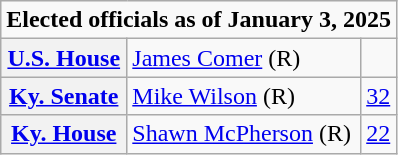<table class=wikitable>
<tr>
<td colspan="3"><strong>Elected officials as of January 3, 2025</strong></td>
</tr>
<tr>
<th scope=row><a href='#'>U.S. House</a></th>
<td><a href='#'>James Comer</a> (R)</td>
<td></td>
</tr>
<tr>
<th scope=row><a href='#'>Ky. Senate</a></th>
<td><a href='#'>Mike Wilson</a> (R)</td>
<td><a href='#'>32</a></td>
</tr>
<tr>
<th scope=row><a href='#'>Ky. House</a></th>
<td><a href='#'>Shawn McPherson</a> (R)</td>
<td><a href='#'>22</a></td>
</tr>
</table>
